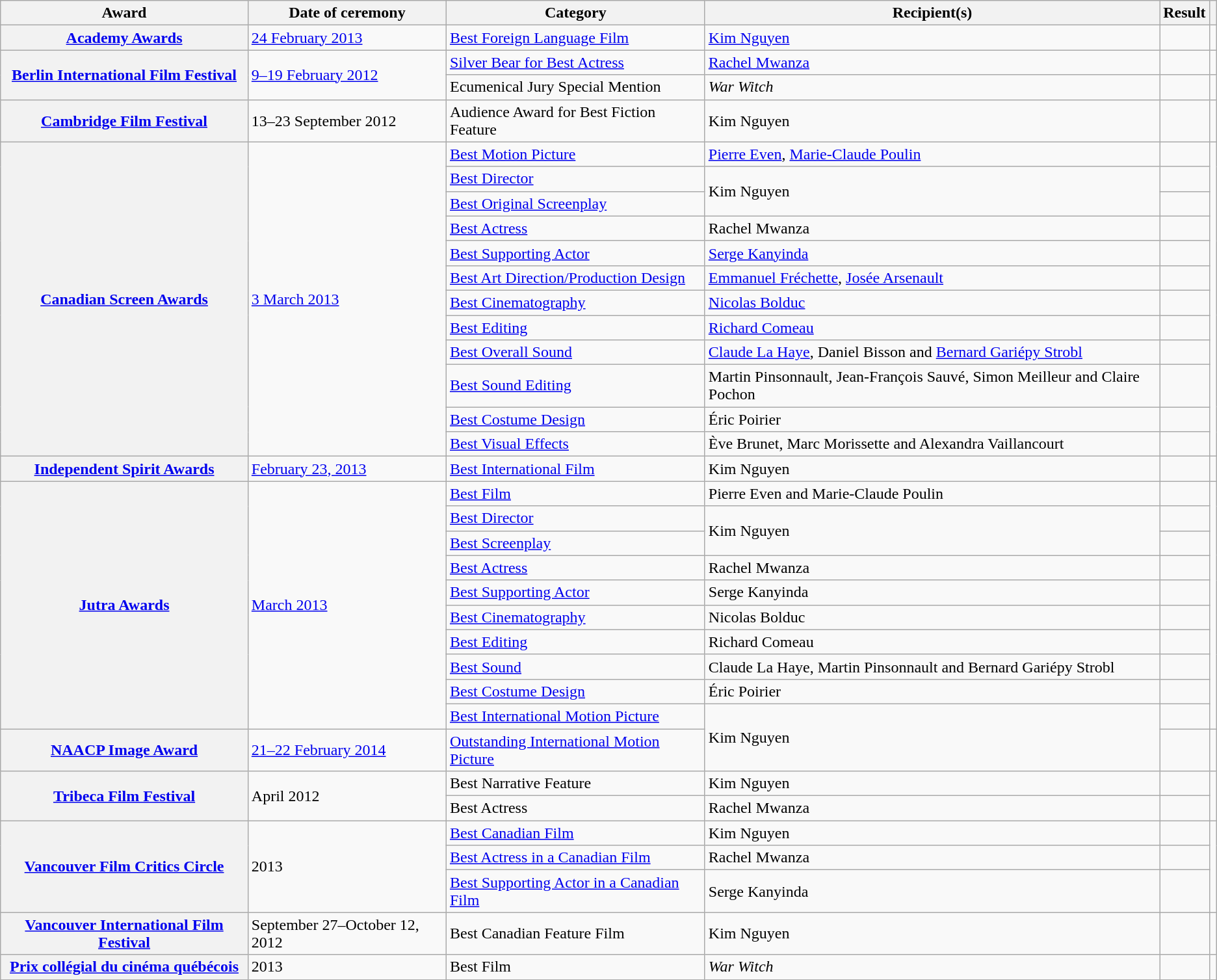<table class="wikitable plainrowheaders sortable">
<tr>
<th scope="col">Award</th>
<th scope="col">Date of ceremony</th>
<th scope="col">Category</th>
<th scope="col">Recipient(s)</th>
<th scope="col">Result</th>
<th scope="col" class="unsortable"></th>
</tr>
<tr>
<th scope="row"><a href='#'>Academy Awards</a></th>
<td><a href='#'>24 February 2013</a></td>
<td><a href='#'>Best Foreign Language Film</a></td>
<td><a href='#'>Kim Nguyen</a></td>
<td></td>
<td style="text-align:center;"></td>
</tr>
<tr>
<th scope="row" rowspan=2><a href='#'>Berlin International Film Festival</a></th>
<td rowspan="2"><a href='#'>9–19 February 2012</a></td>
<td><a href='#'>Silver Bear for Best Actress</a></td>
<td><a href='#'>Rachel Mwanza</a></td>
<td></td>
<td style="text-align:center;"></td>
</tr>
<tr>
<td>Ecumenical Jury Special Mention</td>
<td><em>War Witch</em></td>
<td></td>
<td style="text-align:center;"></td>
</tr>
<tr>
<th scope="row"><a href='#'>Cambridge Film Festival</a></th>
<td>13–23 September 2012</td>
<td>Audience Award for Best Fiction Feature</td>
<td>Kim Nguyen</td>
<td></td>
<td style="text-align:center;"></td>
</tr>
<tr>
<th scope="row" rowspan=12><a href='#'>Canadian Screen Awards</a></th>
<td rowspan="12"><a href='#'>3 March 2013</a></td>
<td><a href='#'>Best Motion Picture</a></td>
<td><a href='#'>Pierre Even</a>, <a href='#'>Marie-Claude Poulin</a></td>
<td></td>
<td style="text-align:center;" rowspan="12"><br><br><br></td>
</tr>
<tr>
<td><a href='#'>Best Director</a></td>
<td rowspan="2">Kim Nguyen</td>
<td></td>
</tr>
<tr>
<td><a href='#'>Best Original Screenplay</a></td>
<td></td>
</tr>
<tr>
<td><a href='#'>Best Actress</a></td>
<td>Rachel Mwanza</td>
<td></td>
</tr>
<tr>
<td><a href='#'>Best Supporting Actor</a></td>
<td><a href='#'>Serge Kanyinda</a></td>
<td></td>
</tr>
<tr>
<td><a href='#'>Best Art Direction/Production Design</a></td>
<td><a href='#'>Emmanuel Fréchette</a>, <a href='#'>Josée Arsenault</a></td>
<td></td>
</tr>
<tr>
<td><a href='#'>Best Cinematography</a></td>
<td><a href='#'>Nicolas Bolduc</a></td>
<td></td>
</tr>
<tr>
<td><a href='#'>Best Editing</a></td>
<td><a href='#'>Richard Comeau</a></td>
<td></td>
</tr>
<tr>
<td><a href='#'>Best Overall Sound</a></td>
<td><a href='#'>Claude La Haye</a>, Daniel Bisson and <a href='#'>Bernard Gariépy Strobl</a></td>
<td></td>
</tr>
<tr>
<td><a href='#'>Best Sound Editing</a></td>
<td>Martin Pinsonnault, Jean-François Sauvé, Simon Meilleur and Claire Pochon</td>
<td></td>
</tr>
<tr>
<td><a href='#'>Best Costume Design</a></td>
<td>Éric Poirier</td>
<td></td>
</tr>
<tr>
<td><a href='#'>Best Visual Effects</a></td>
<td>Ève Brunet, Marc Morissette and Alexandra Vaillancourt</td>
<td></td>
</tr>
<tr>
<th scope="row"><a href='#'>Independent Spirit Awards</a></th>
<td><a href='#'>February 23, 2013</a></td>
<td><a href='#'>Best International Film</a></td>
<td>Kim Nguyen</td>
<td></td>
<td style="text-align:center;"></td>
</tr>
<tr>
<th scope="row" rowspan=10><a href='#'>Jutra Awards</a></th>
<td rowspan="10"><a href='#'>March 2013</a></td>
<td><a href='#'>Best Film</a></td>
<td>Pierre Even and Marie-Claude Poulin</td>
<td></td>
<td style="text-align:center;" rowspan="10"></td>
</tr>
<tr>
<td><a href='#'>Best Director</a></td>
<td rowspan="2">Kim Nguyen</td>
<td></td>
</tr>
<tr>
<td><a href='#'>Best Screenplay</a></td>
<td></td>
</tr>
<tr>
<td><a href='#'>Best Actress</a></td>
<td>Rachel Mwanza</td>
<td></td>
</tr>
<tr>
<td><a href='#'>Best Supporting Actor</a></td>
<td>Serge Kanyinda</td>
<td></td>
</tr>
<tr>
<td><a href='#'>Best Cinematography</a></td>
<td>Nicolas Bolduc</td>
<td></td>
</tr>
<tr>
<td><a href='#'>Best Editing</a></td>
<td>Richard Comeau</td>
<td></td>
</tr>
<tr>
<td><a href='#'>Best Sound</a></td>
<td>Claude La Haye, Martin Pinsonnault and Bernard Gariépy Strobl</td>
<td></td>
</tr>
<tr>
<td><a href='#'>Best Costume Design</a></td>
<td>Éric Poirier</td>
<td></td>
</tr>
<tr>
<td><a href='#'>Best International Motion Picture</a></td>
<td rowspan="2">Kim Nguyen</td>
<td></td>
</tr>
<tr>
<th scope="row"><a href='#'>NAACP Image Award</a></th>
<td><a href='#'>21–22 February 2014</a></td>
<td><a href='#'>Outstanding International Motion Picture</a></td>
<td></td>
<td style="text-align:center;"></td>
</tr>
<tr>
<th scope="row" rowspan="2"><a href='#'>Tribeca Film Festival</a></th>
<td rowspan="2">April 2012</td>
<td>Best Narrative Feature</td>
<td>Kim Nguyen</td>
<td></td>
<td style="text-align:center;" rowspan="2"><br></td>
</tr>
<tr>
<td>Best Actress</td>
<td>Rachel Mwanza</td>
<td></td>
</tr>
<tr>
<th scope="row" rowspan=3><a href='#'>Vancouver Film Critics Circle</a></th>
<td rowspan="3">2013</td>
<td><a href='#'>Best Canadian Film</a></td>
<td>Kim Nguyen</td>
<td></td>
<td style="text-align:center;" rowspan="3"></td>
</tr>
<tr>
<td><a href='#'>Best Actress in a Canadian Film</a></td>
<td>Rachel Mwanza</td>
<td></td>
</tr>
<tr>
<td><a href='#'>Best Supporting Actor in a Canadian Film</a></td>
<td>Serge Kanyinda</td>
<td></td>
</tr>
<tr>
<th scope="row"><a href='#'>Vancouver International Film Festival</a></th>
<td>September 27–October 12, 2012</td>
<td>Best Canadian Feature Film</td>
<td>Kim Nguyen</td>
<td></td>
<td style="text-align:center;"><br></td>
</tr>
<tr>
<th scope="row"><a href='#'>Prix collégial du cinéma québécois</a></th>
<td>2013</td>
<td>Best Film</td>
<td><em>War Witch</em></td>
<td></td>
<td style="text-align:center;"></td>
</tr>
</table>
